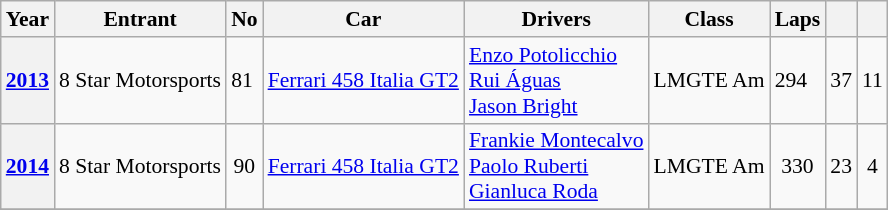<table class="wikitable" style="font-size:90%">
<tr>
<th>Year</th>
<th>Entrant</th>
<th>No</th>
<th>Car</th>
<th>Drivers</th>
<th>Class</th>
<th>Laps</th>
<th></th>
<th></th>
</tr>
<tr>
<th><a href='#'>2013</a></th>
<td align="left"> 8 Star Motorsports</td>
<td>81</td>
<td align="left"><a href='#'>Ferrari 458 Italia GT2</a></td>
<td align="left"> <a href='#'>Enzo Potolicchio</a><br> <a href='#'>Rui Águas</a><br> <a href='#'>Jason Bright</a></td>
<td>LMGTE Am</td>
<td>294</td>
<td align="center">37</td>
<td align="center">11</td>
</tr>
<tr>
<th><a href='#'>2014</a></th>
<td align="left"> 8 Star Motorsports</td>
<td align="center">90</td>
<td align="left"><a href='#'>Ferrari 458 Italia GT2</a></td>
<td align="left"> <a href='#'>Frankie Montecalvo</a><br> <a href='#'>Paolo Ruberti</a><br> <a href='#'>Gianluca Roda</a></td>
<td>LMGTE Am</td>
<td align="center">330</td>
<td align="center">23</td>
<td align="center">4</td>
</tr>
<tr>
</tr>
</table>
